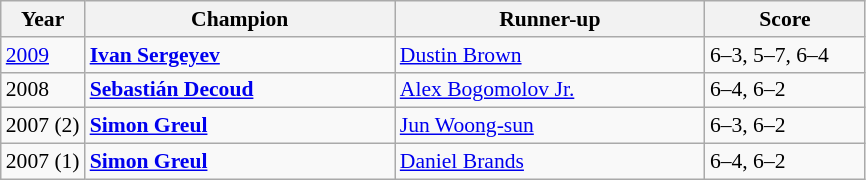<table class="wikitable" style="font-size:90%">
<tr>
<th>Year</th>
<th width="200">Champion</th>
<th width="200">Runner-up</th>
<th width="100">Score</th>
</tr>
<tr>
<td><a href='#'>2009</a></td>
<td> <strong><a href='#'>Ivan Sergeyev</a></strong></td>
<td> <a href='#'>Dustin Brown</a></td>
<td>6–3, 5–7, 6–4</td>
</tr>
<tr>
<td>2008</td>
<td> <strong><a href='#'>Sebastián Decoud</a></strong></td>
<td> <a href='#'>Alex Bogomolov Jr.</a></td>
<td>6–4, 6–2</td>
</tr>
<tr>
<td>2007 (2)</td>
<td> <strong><a href='#'>Simon Greul</a></strong></td>
<td> <a href='#'>Jun Woong-sun</a></td>
<td>6–3, 6–2</td>
</tr>
<tr>
<td>2007 (1)</td>
<td> <strong><a href='#'>Simon Greul</a></strong></td>
<td> <a href='#'>Daniel Brands</a></td>
<td>6–4, 6–2</td>
</tr>
</table>
